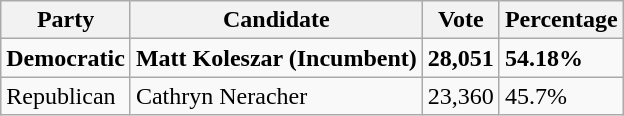<table class="wikitable">
<tr>
<th>Party</th>
<th>Candidate</th>
<th>Vote</th>
<th>Percentage</th>
</tr>
<tr>
<td><strong>Democratic</strong></td>
<td><strong>Matt Koleszar (Incumbent)</strong></td>
<td><strong>28,051</strong></td>
<td><strong>54.18%</strong></td>
</tr>
<tr>
<td>Republican</td>
<td>Cathryn Neracher</td>
<td>23,360</td>
<td>45.7%</td>
</tr>
</table>
